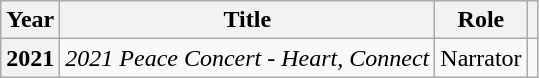<table class="wikitable plainrowheaders">
<tr>
<th scope="col">Year</th>
<th scope="col">Title</th>
<th scope="col">Role</th>
<th scope="col"></th>
</tr>
<tr>
<th scope="row">2021</th>
<td><em>2021 Peace Concert - Heart, Connect </em></td>
<td>Narrator</td>
<td style="text-align:center"></td>
</tr>
</table>
